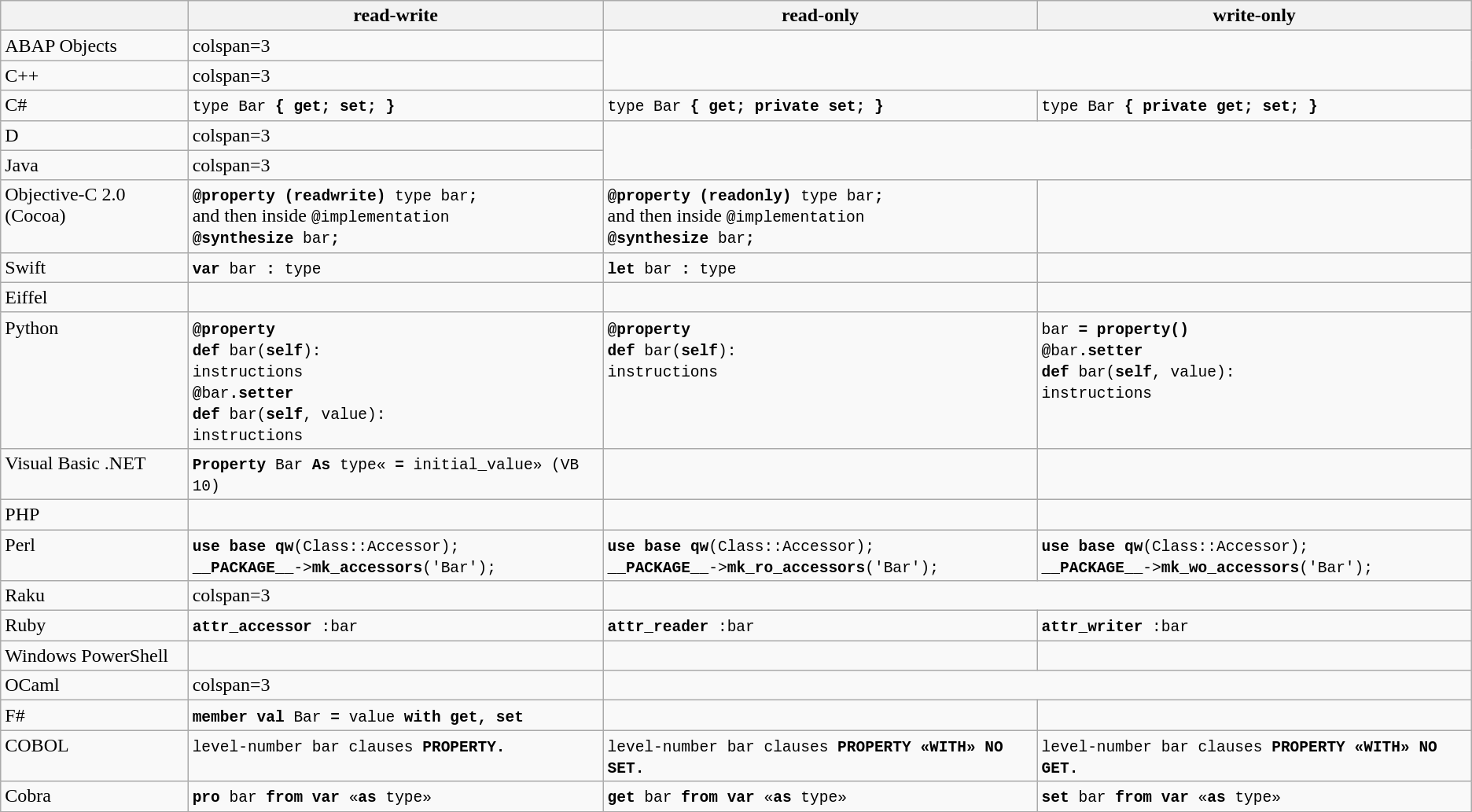<table class="wikitable">
<tr valign="top">
<th></th>
<th>read-write</th>
<th>read-only</th>
<th>write-only</th>
</tr>
<tr valign="top">
<td>ABAP Objects</td>
<td>colspan=3 </td>
</tr>
<tr valign="top">
<td>C++</td>
<td>colspan=3 </td>
</tr>
<tr valign="top">
<td>C#</td>
<td><code>type Bar <strong>{  get; set; }</strong></code></td>
<td><code>type Bar <strong>{  get; private set; }</strong></code></td>
<td><code>type Bar <strong>{  private get; set; }</strong></code></td>
</tr>
<tr valign="top">
<td>D</td>
<td>colspan=3 </td>
</tr>
<tr valign="top">
<td>Java</td>
<td>colspan=3 </td>
</tr>
<tr valign="top">
<td>Objective-C 2.0 (Cocoa)</td>
<td><code><strong>@property (readwrite)</strong> type bar<strong>;</strong> <br> </code>and then inside <code>@implementation <br> <strong>@synthesize</strong> bar<strong>;</strong></code></td>
<td><code><strong>@property (readonly)</strong> type bar<strong>;</strong> <br> </code>and then inside <code>@implementation <br> <strong>@synthesize</strong> bar<strong>;</strong></code></td>
<td></td>
</tr>
<tr valign="top">
<td>Swift</td>
<td><code><strong>var</strong> bar <strong>:</strong> type</code></td>
<td><code><strong>let</strong> bar <strong>:</strong> type</code></td>
<td></td>
</tr>
<tr valign="top">
<td>Eiffel</td>
<td></td>
<td></td>
<td></td>
</tr>
<tr valign="top">
<td>Python</td>
<td><code><strong>@property</strong><br><strong>def</strong> bar(<strong>self</strong>):<br>instructions<br><strong>@</strong>bar<strong>.setter</strong><br><strong>def</strong> bar(<strong>self</strong>, value):<br>instructions</code></td>
<td><code><strong>@property</strong><br><strong>def</strong> bar(<strong>self</strong>):<br>instructions</code></td>
<td><code>bar <strong>= property()</strong><br><strong>@</strong>bar<strong>.setter</strong><br><strong>def</strong> bar(<strong>self</strong>, value):<br>instructions</code></td>
</tr>
<tr valign="top">
<td>Visual Basic .NET</td>
<td><code><strong>Property</strong> Bar <strong>As</strong> type« <strong>=</strong> initial_value» (VB 10)</code></td>
<td></td>
<td></td>
</tr>
<tr valign="top">
<td>PHP</td>
<td></td>
<td></td>
<td></td>
</tr>
<tr valign="top">
<td>Perl</td>
<td><code><strong>use</strong> <strong>base</strong> <strong>qw</strong>(Class::Accessor);<br><strong>__PACKAGE__</strong>-><strong>mk_accessors</strong>('Bar');</code></td>
<td><code><strong>use</strong> <strong>base</strong> <strong>qw</strong>(Class::Accessor);<br><strong>__PACKAGE__</strong>-><strong>mk_ro_accessors</strong>('Bar');</code></td>
<td><code><strong>use</strong> <strong>base</strong> <strong>qw</strong>(Class::Accessor);<br><strong>__PACKAGE__</strong>-><strong>mk_wo_accessors</strong>('Bar');</code></td>
</tr>
<tr valign="top">
<td>Raku</td>
<td>colspan=3 </td>
</tr>
<tr valign="top">
<td>Ruby</td>
<td><code><strong>attr_accessor</strong> :bar</code></td>
<td><code><strong>attr_reader</strong> :bar</code></td>
<td><code><strong>attr_writer</strong> :bar</code></td>
</tr>
<tr valign="top">
<td>Windows PowerShell</td>
<td></td>
<td></td>
<td></td>
</tr>
<tr valign="top">
<td>OCaml</td>
<td>colspan=3 </td>
</tr>
<tr valign="top">
<td>F#</td>
<td><code><strong>member val</strong> Bar <strong>=</strong> value <strong>with get, set</strong></code></td>
<td></td>
<td></td>
</tr>
<tr valign="top">
<td>COBOL</td>
<td><code>level-number bar clauses <strong>PROPERTY.</strong></code></td>
<td><code>level-number bar clauses <strong>PROPERTY «WITH» NO SET.</strong></code></td>
<td><code>level-number bar clauses <strong>PROPERTY «WITH» NO GET.</strong></code></td>
</tr>
<tr>
<td>Cobra</td>
<td><code><strong>pro</strong> bar <strong>from var</strong> «<strong>as</strong> type»</code></td>
<td><code><strong>get</strong> bar <strong>from var</strong> «<strong>as</strong> type»</code></td>
<td><code><strong>set</strong> bar <strong>from var</strong> «<strong>as</strong> type»</code></td>
</tr>
</table>
